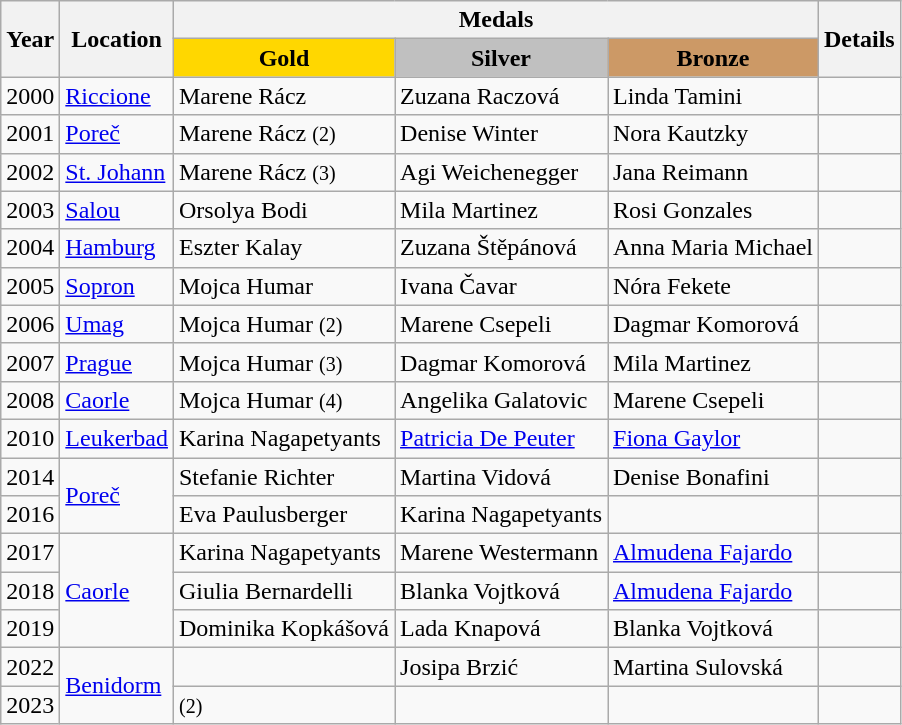<table class="wikitable">
<tr>
<th rowspan="2">Year</th>
<th rowspan="2">Location</th>
<th colspan="3">Medals</th>
<th rowspan="2">Details</th>
</tr>
<tr style="text-align:center;">
<td bgcolor="gold"><strong>Gold</strong></td>
<td bgcolor="silver"><strong>Silver</strong></td>
<td bgcolor="cc9966"><strong>Bronze</strong></td>
</tr>
<tr>
<td>2000</td>
<td> <a href='#'>Riccione</a></td>
<td> Marene Rácz</td>
<td> Zuzana Raczová</td>
<td> Linda Tamini</td>
<td></td>
</tr>
<tr>
<td>2001</td>
<td> <a href='#'>Poreč</a></td>
<td> Marene Rácz <small>(2)</small></td>
<td> Denise Winter</td>
<td> Nora Kautzky</td>
<td></td>
</tr>
<tr>
<td>2002</td>
<td> <a href='#'>St. Johann</a></td>
<td> Marene Rácz <small>(3)</small></td>
<td> Agi Weichenegger</td>
<td> Jana Reimann</td>
<td></td>
</tr>
<tr>
<td>2003</td>
<td> <a href='#'>Salou</a></td>
<td> Orsolya Bodi</td>
<td> Mila Martinez</td>
<td> Rosi Gonzales</td>
<td></td>
</tr>
<tr>
<td>2004</td>
<td> <a href='#'>Hamburg</a></td>
<td> Eszter Kalay</td>
<td> Zuzana Štěpánová</td>
<td> Anna Maria Michael</td>
<td></td>
</tr>
<tr>
<td>2005</td>
<td> <a href='#'>Sopron</a></td>
<td> Mojca Humar</td>
<td> Ivana Čavar</td>
<td> Nóra Fekete</td>
<td></td>
</tr>
<tr>
<td>2006</td>
<td> <a href='#'>Umag</a></td>
<td> Mojca Humar <small>(2)</small></td>
<td> Marene Csepeli</td>
<td> Dagmar Komorová</td>
<td></td>
</tr>
<tr>
<td>2007</td>
<td> <a href='#'>Prague</a></td>
<td> Mojca Humar <small>(3)</small></td>
<td> Dagmar Komorová</td>
<td> Mila Martinez</td>
<td></td>
</tr>
<tr>
<td>2008</td>
<td> <a href='#'>Caorle</a></td>
<td> Mojca Humar <small>(4)</small></td>
<td> Angelika Galatovic</td>
<td> Marene Csepeli</td>
<td></td>
</tr>
<tr>
<td>2010</td>
<td> <a href='#'>Leukerbad</a></td>
<td> Karina Nagapetyants</td>
<td> <a href='#'>Patricia De Peuter</a></td>
<td> <a href='#'>Fiona Gaylor</a></td>
<td></td>
</tr>
<tr>
<td>2014</td>
<td rowspan="2"> <a href='#'>Poreč</a></td>
<td> Stefanie Richter</td>
<td> Martina Vidová</td>
<td> Denise Bonafini</td>
<td></td>
</tr>
<tr>
<td>2016</td>
<td> Eva Paulusberger</td>
<td> Karina Nagapetyants</td>
<td></td>
<td></td>
</tr>
<tr>
<td>2017</td>
<td rowspan="3"> <a href='#'>Caorle</a></td>
<td> Karina Nagapetyants</td>
<td> Marene Westermann</td>
<td> <a href='#'>Almudena Fajardo</a></td>
<td></td>
</tr>
<tr>
<td>2018</td>
<td> Giulia Bernardelli</td>
<td> Blanka Vojtková</td>
<td> <a href='#'>Almudena Fajardo</a></td>
<td></td>
</tr>
<tr>
<td>2019</td>
<td> Dominika Kopkášová</td>
<td> Lada Knapová</td>
<td> Blanka Vojtková</td>
<td></td>
</tr>
<tr>
<td>2022</td>
<td rowspan="2"> <a href='#'>Benidorm</a></td>
<td></td>
<td> Josipa Brzić</td>
<td> Martina Sulovská</td>
<td></td>
</tr>
<tr>
<td>2023</td>
<td> <small>(2)</small></td>
<td></td>
<td></td>
<td></td>
</tr>
</table>
